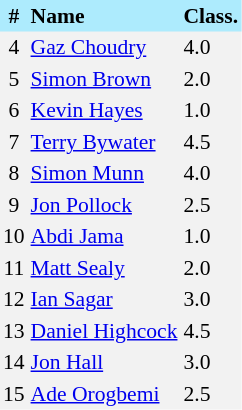<table border=0 cellpadding=2 cellspacing=0  |- bgcolor=#F2F2F2 style="text-align:center; font-size:90%;">
<tr bgcolor=#ADEBFD>
<th>#</th>
<th align=left>Name</th>
<th align=left>Class.</th>
</tr>
<tr>
<td>4</td>
<td align=left><a href='#'>Gaz Choudry</a></td>
<td align=left>4.0</td>
</tr>
<tr>
<td>5</td>
<td align=left><a href='#'>Simon Brown</a></td>
<td align=left>2.0</td>
</tr>
<tr>
<td>6</td>
<td align=left><a href='#'>Kevin Hayes</a></td>
<td align=left>1.0</td>
</tr>
<tr>
<td>7</td>
<td align=left><a href='#'>Terry Bywater</a></td>
<td align=left>4.5</td>
</tr>
<tr>
<td>8</td>
<td align=left><a href='#'>Simon Munn</a></td>
<td align=left>4.0</td>
</tr>
<tr>
<td>9</td>
<td align=left><a href='#'>Jon Pollock</a></td>
<td align=left>2.5</td>
</tr>
<tr>
<td>10</td>
<td align=left><a href='#'>Abdi Jama</a></td>
<td align=left>1.0</td>
</tr>
<tr>
<td>11</td>
<td align=left><a href='#'>Matt Sealy</a></td>
<td align=left>2.0</td>
</tr>
<tr>
<td>12</td>
<td align=left><a href='#'>Ian Sagar</a></td>
<td align=left>3.0</td>
</tr>
<tr>
<td>13</td>
<td align=left><a href='#'>Daniel Highcock</a></td>
<td align=left>4.5</td>
</tr>
<tr>
<td>14</td>
<td align=left><a href='#'>Jon Hall</a></td>
<td align=left>3.0</td>
</tr>
<tr>
<td>15</td>
<td align=left><a href='#'>Ade Orogbemi</a></td>
<td align=left>2.5</td>
</tr>
</table>
